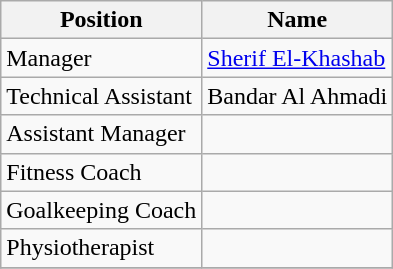<table class="wikitable">
<tr>
<th>Position</th>
<th>Name</th>
</tr>
<tr>
<td>Manager</td>
<td> <a href='#'>Sherif El-Khashab</a></td>
</tr>
<tr>
<td>Technical Assistant</td>
<td> Bandar Al Ahmadi</td>
</tr>
<tr>
<td>Assistant Manager</td>
<td></td>
</tr>
<tr>
<td>Fitness Coach</td>
<td></td>
</tr>
<tr>
<td>Goalkeeping Coach</td>
<td></td>
</tr>
<tr>
<td>Physiotherapist</td>
<td></td>
</tr>
<tr>
</tr>
</table>
